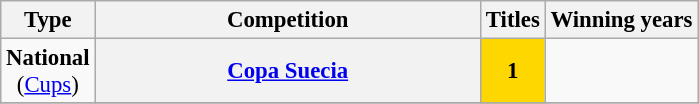<table class="wikitable plainrowheaders" style="font-size:95%; text-align:center;">
<tr>
<th>Type</th>
<th width=250px>Competition</th>
<th>Titles</th>
<th>Winning years</th>
</tr>
<tr>
<td rowspan=1><strong>National</strong><br>(<a href='#'>Cups</a>)</td>
<th scope=col><a href='#'>Copa Suecia</a></th>
<td bgcolor="gold"><strong>1</strong></td>
<td></td>
</tr>
<tr>
</tr>
</table>
